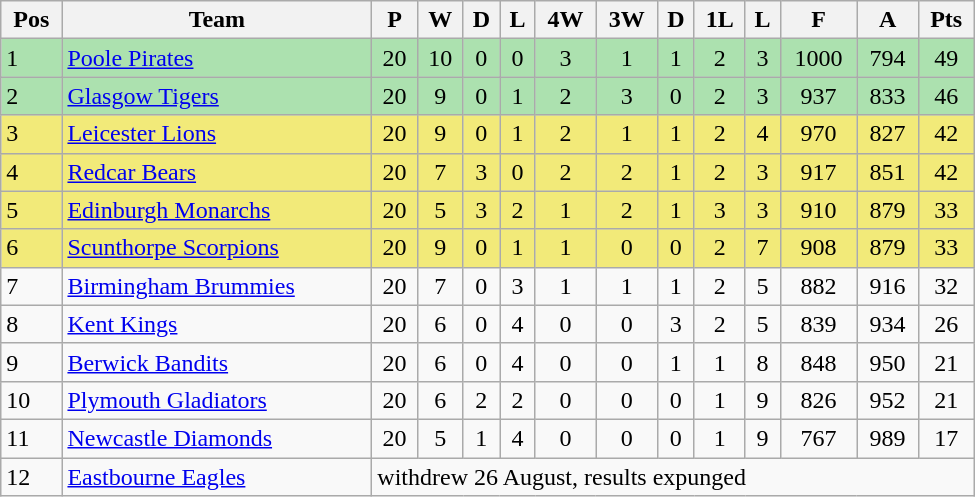<table class=wikitable width="650">
<tr>
<th>Pos</th>
<th>Team</th>
<th>P</th>
<th>W</th>
<th>D</th>
<th>L</th>
<th>4W</th>
<th>3W</th>
<th>D</th>
<th>1L</th>
<th>L</th>
<th>F</th>
<th>A</th>
<th>Pts</th>
</tr>
<tr style="background:#ACE1AF;">
<td>1</td>
<td><a href='#'>Poole Pirates</a></td>
<td align="center">20</td>
<td align="center">10</td>
<td align="center">0</td>
<td align="center">0</td>
<td align="center">3</td>
<td align="center">1</td>
<td align="center">1</td>
<td align="center">2</td>
<td align="center">3</td>
<td align="center">1000</td>
<td align="center">794</td>
<td align="center">49</td>
</tr>
<tr style="background:#ACE1AF;">
<td>2</td>
<td><a href='#'>Glasgow Tigers</a></td>
<td align="center">20</td>
<td align="center">9</td>
<td align="center">0</td>
<td align="center">1</td>
<td align="center">2</td>
<td align="center">3</td>
<td align="center">0</td>
<td align="center">2</td>
<td align="center">3</td>
<td align="center">937</td>
<td align="center">833</td>
<td align="center">46</td>
</tr>
<tr style="background:#f2ea79;">
<td>3</td>
<td><a href='#'>Leicester Lions</a></td>
<td align="center">20</td>
<td align="center">9</td>
<td align="center">0</td>
<td align="center">1</td>
<td align="center">2</td>
<td align="center">1</td>
<td align="center">1</td>
<td align="center">2</td>
<td align="center">4</td>
<td align="center">970</td>
<td align="center">827</td>
<td align="center">42</td>
</tr>
<tr style="background:#f2ea79;">
<td>4</td>
<td><a href='#'>Redcar Bears</a></td>
<td align="center">20</td>
<td align="center">7</td>
<td align="center">3</td>
<td align="center">0</td>
<td align="center">2</td>
<td align="center">2</td>
<td align="center">1</td>
<td align="center">2</td>
<td align="center">3</td>
<td align="center">917</td>
<td align="center">851</td>
<td align="center">42</td>
</tr>
<tr style="background:#f2ea79;">
<td>5</td>
<td><a href='#'>Edinburgh Monarchs</a></td>
<td align="center">20</td>
<td align="center">5</td>
<td align="center">3</td>
<td align="center">2</td>
<td align="center">1</td>
<td align="center">2</td>
<td align="center">1</td>
<td align="center">3</td>
<td align="center">3</td>
<td align="center">910</td>
<td align="center">879</td>
<td align="center">33</td>
</tr>
<tr style="background:#f2ea79;">
<td>6</td>
<td><a href='#'>Scunthorpe Scorpions</a></td>
<td align="center">20</td>
<td align="center">9</td>
<td align="center">0</td>
<td align="center">1</td>
<td align="center">1</td>
<td align="center">0</td>
<td align="center">0</td>
<td align="center">2</td>
<td align="center">7</td>
<td align="center">908</td>
<td align="center">879</td>
<td align="center">33</td>
</tr>
<tr>
<td>7</td>
<td><a href='#'>Birmingham Brummies</a></td>
<td align="center">20</td>
<td align="center">7</td>
<td align="center">0</td>
<td align="center">3</td>
<td align="center">1</td>
<td align="center">1</td>
<td align="center">1</td>
<td align="center">2</td>
<td align="center">5</td>
<td align="center">882</td>
<td align="center">916</td>
<td align="center">32</td>
</tr>
<tr>
<td>8</td>
<td><a href='#'>Kent Kings</a></td>
<td align="center">20</td>
<td align="center">6</td>
<td align="center">0</td>
<td align="center">4</td>
<td align="center">0</td>
<td align="center">0</td>
<td align="center">3</td>
<td align="center">2</td>
<td align="center">5</td>
<td align="center">839</td>
<td align="center">934</td>
<td align="center">26</td>
</tr>
<tr>
<td>9</td>
<td><a href='#'>Berwick Bandits</a></td>
<td align="center">20</td>
<td align="center">6</td>
<td align="center">0</td>
<td align="center">4</td>
<td align="center">0</td>
<td align="center">0</td>
<td align="center">1</td>
<td align="center">1</td>
<td align="center">8</td>
<td align="center">848</td>
<td align="center">950</td>
<td align="center">21</td>
</tr>
<tr>
<td>10</td>
<td><a href='#'>Plymouth Gladiators</a></td>
<td align="center">20</td>
<td align="center">6</td>
<td align="center">2</td>
<td align="center">2</td>
<td align="center">0</td>
<td align="center">0</td>
<td align="center">0</td>
<td align="center">1</td>
<td align="center">9</td>
<td align="center">826</td>
<td align="center">952</td>
<td align="center">21</td>
</tr>
<tr>
<td>11</td>
<td><a href='#'>Newcastle Diamonds</a></td>
<td align="center">20</td>
<td align="center">5</td>
<td align="center">1</td>
<td align="center">4</td>
<td align="center">0</td>
<td align="center">0</td>
<td align="center">0</td>
<td align="center">1</td>
<td align="center">9</td>
<td align="center">767</td>
<td align="center">989</td>
<td align="center">17</td>
</tr>
<tr>
<td>12</td>
<td><a href='#'>Eastbourne Eagles</a></td>
<td colspan=12>withdrew 26 August, results expunged</td>
</tr>
</table>
